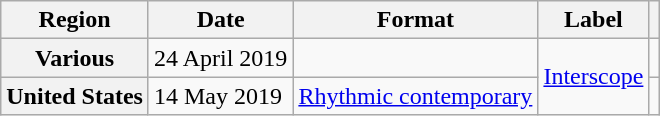<table class="wikitable sortable plainrowheaders">
<tr>
<th>Region</th>
<th>Date</th>
<th>Format</th>
<th>Label</th>
<th></th>
</tr>
<tr>
<th scope="row">Various</th>
<td>24 April 2019</td>
<td></td>
<td rowspan="2"><a href='#'>Interscope</a></td>
<td></td>
</tr>
<tr>
<th scope="row">United States</th>
<td>14 May 2019</td>
<td><a href='#'>Rhythmic contemporary</a></td>
<td></td>
</tr>
</table>
